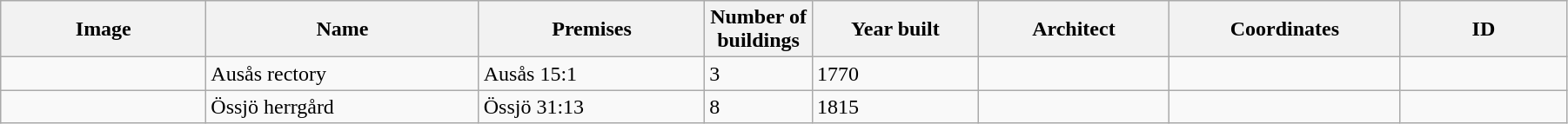<table class="wikitable" width="95%">
<tr>
<th width="150">Image</th>
<th>Name</th>
<th>Premises</th>
<th width="75">Number of<br>buildings</th>
<th width="120">Year built</th>
<th>Architect</th>
<th width="170">Coordinates</th>
<th width="120">ID</th>
</tr>
<tr>
<td></td>
<td>Ausås rectory</td>
<td>Ausås 15:1</td>
<td>3</td>
<td>1770</td>
<td></td>
<td></td>
<td></td>
</tr>
<tr>
<td></td>
<td Össjö#Össjö gård>Össjö herrgård</td>
<td>Össjö 31:13</td>
<td>8</td>
<td>1815</td>
<td></td>
<td></td>
<td></td>
</tr>
</table>
